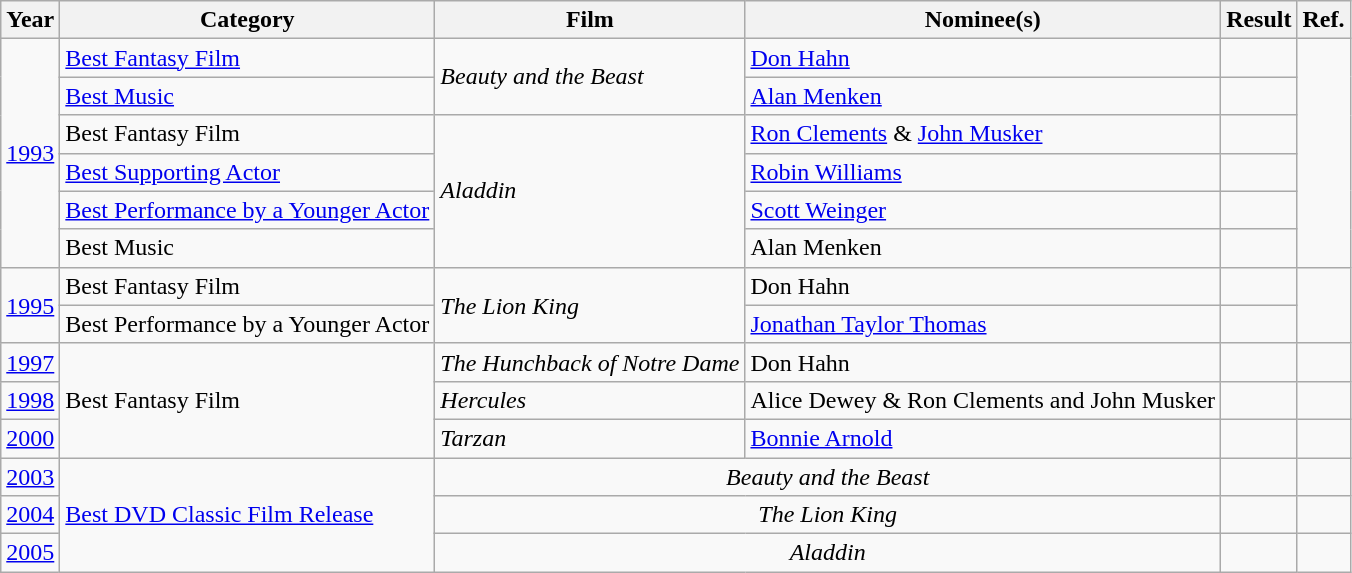<table class="wikitable">
<tr>
<th>Year</th>
<th>Category</th>
<th>Film</th>
<th>Nominee(s)</th>
<th>Result</th>
<th>Ref.</th>
</tr>
<tr>
<td rowspan="6"><a href='#'>1993</a></td>
<td><a href='#'>Best Fantasy Film</a></td>
<td rowspan="2"><em>Beauty and the Beast</em></td>
<td><a href='#'>Don Hahn</a></td>
<td></td>
<td rowspan="6"></td>
</tr>
<tr>
<td><a href='#'>Best Music</a></td>
<td><a href='#'>Alan Menken</a></td>
<td></td>
</tr>
<tr>
<td>Best Fantasy Film</td>
<td rowspan="4"><em>Aladdin</em></td>
<td><a href='#'>Ron Clements</a> & <a href='#'>John Musker</a></td>
<td></td>
</tr>
<tr>
<td><a href='#'>Best Supporting Actor</a></td>
<td><a href='#'>Robin Williams</a></td>
<td></td>
</tr>
<tr>
<td><a href='#'>Best Performance by a Younger Actor</a></td>
<td><a href='#'>Scott Weinger</a></td>
<td></td>
</tr>
<tr>
<td>Best Music</td>
<td>Alan Menken</td>
<td></td>
</tr>
<tr>
<td rowspan="2"><a href='#'>1995</a></td>
<td>Best Fantasy Film</td>
<td rowspan="2"><em>The Lion King</em></td>
<td>Don Hahn</td>
<td></td>
<td rowspan="2"></td>
</tr>
<tr>
<td>Best Performance by a Younger Actor</td>
<td><a href='#'>Jonathan Taylor Thomas</a></td>
<td></td>
</tr>
<tr>
<td><a href='#'>1997</a></td>
<td rowspan="3">Best Fantasy Film</td>
<td><em>The Hunchback of Notre Dame</em></td>
<td>Don Hahn</td>
<td></td>
<td></td>
</tr>
<tr>
<td><a href='#'>1998</a></td>
<td><em>Hercules</em></td>
<td>Alice Dewey & Ron Clements and John Musker</td>
<td></td>
<td></td>
</tr>
<tr>
<td><a href='#'>2000</a></td>
<td><em>Tarzan</em></td>
<td><a href='#'>Bonnie Arnold</a></td>
<td></td>
<td></td>
</tr>
<tr>
<td><a href='#'>2003</a></td>
<td rowspan="3"><a href='#'>Best DVD Classic Film Release</a></td>
<td colspan="2" align="center"><em>Beauty and the Beast</em></td>
<td></td>
<td></td>
</tr>
<tr>
<td><a href='#'>2004</a></td>
<td colspan="2" align="center"><em>The Lion King</em></td>
<td></td>
<td></td>
</tr>
<tr>
<td><a href='#'>2005</a></td>
<td colspan="2" align="center"><em>Aladdin</em></td>
<td></td>
<td></td>
</tr>
</table>
